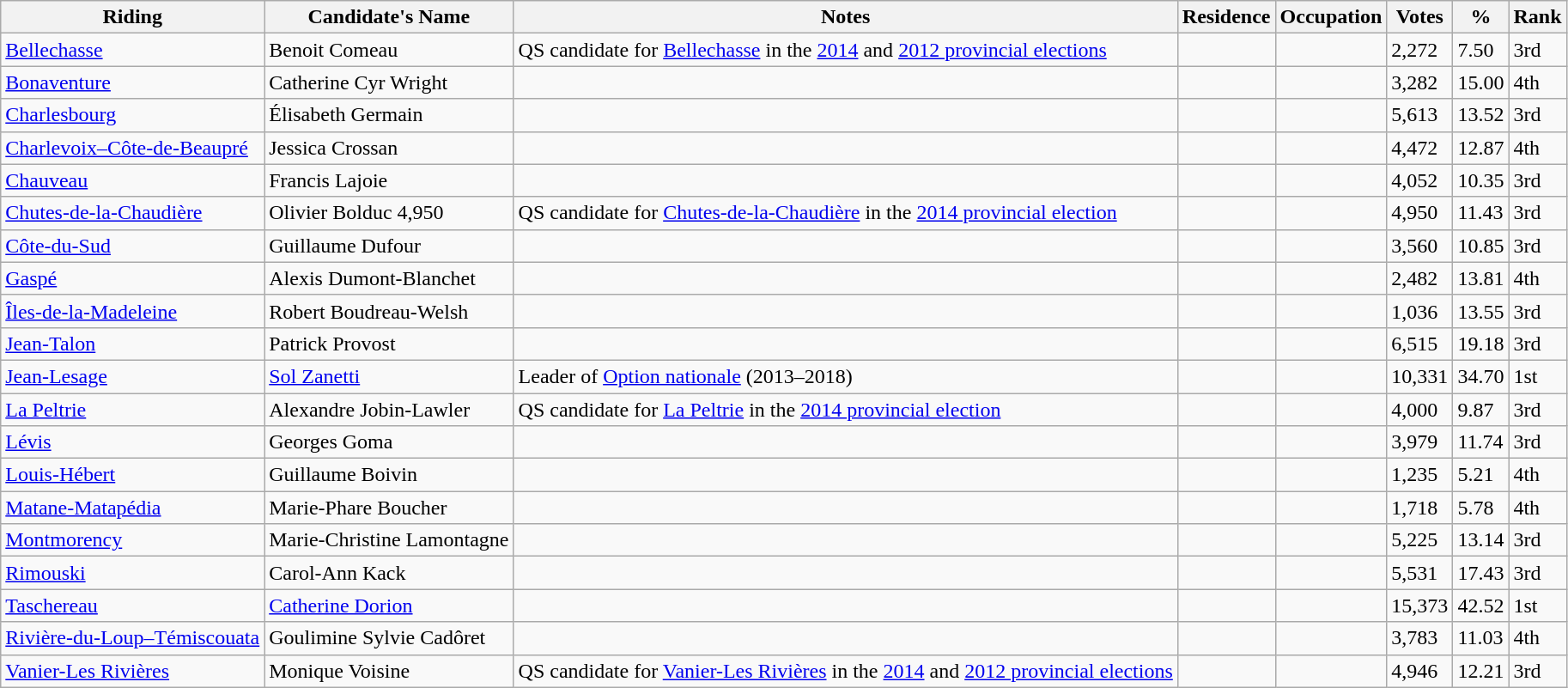<table class="wikitable sortable">
<tr>
<th>Riding<br></th>
<th>Candidate's Name</th>
<th>Notes</th>
<th>Residence</th>
<th>Occupation</th>
<th>Votes</th>
<th>%</th>
<th>Rank</th>
</tr>
<tr>
<td><a href='#'>Bellechasse</a></td>
<td>Benoit Comeau</td>
<td>QS candidate for <a href='#'>Bellechasse</a> in the <a href='#'>2014</a> and <a href='#'>2012 provincial elections</a></td>
<td></td>
<td></td>
<td>2,272</td>
<td>7.50</td>
<td>3rd</td>
</tr>
<tr>
<td><a href='#'>Bonaventure</a></td>
<td>Catherine Cyr Wright</td>
<td></td>
<td></td>
<td></td>
<td>3,282</td>
<td>15.00</td>
<td>4th</td>
</tr>
<tr>
<td><a href='#'>Charlesbourg</a></td>
<td>Élisabeth Germain</td>
<td></td>
<td></td>
<td></td>
<td>5,613</td>
<td>13.52</td>
<td>3rd</td>
</tr>
<tr>
<td><a href='#'>Charlevoix–Côte-de-Beaupré</a></td>
<td>Jessica Crossan</td>
<td></td>
<td></td>
<td></td>
<td>4,472</td>
<td>12.87</td>
<td>4th</td>
</tr>
<tr>
<td><a href='#'>Chauveau</a></td>
<td>Francis Lajoie</td>
<td></td>
<td></td>
<td></td>
<td>4,052</td>
<td>10.35</td>
<td>3rd</td>
</tr>
<tr>
<td><a href='#'>Chutes-de-la-Chaudière</a></td>
<td>Olivier Bolduc	4,950</td>
<td>QS candidate for <a href='#'>Chutes-de-la-Chaudière</a> in the <a href='#'>2014 provincial election</a></td>
<td></td>
<td></td>
<td>4,950</td>
<td>11.43</td>
<td>3rd</td>
</tr>
<tr>
<td><a href='#'>Côte-du-Sud</a></td>
<td>Guillaume Dufour</td>
<td></td>
<td></td>
<td></td>
<td>3,560</td>
<td>10.85</td>
<td>3rd</td>
</tr>
<tr>
<td><a href='#'>Gaspé</a></td>
<td>Alexis Dumont-Blanchet</td>
<td></td>
<td></td>
<td></td>
<td>2,482</td>
<td>13.81</td>
<td>4th</td>
</tr>
<tr>
<td><a href='#'>Îles-de-la-Madeleine</a></td>
<td>Robert Boudreau-Welsh</td>
<td></td>
<td></td>
<td></td>
<td>1,036</td>
<td>13.55</td>
<td>3rd</td>
</tr>
<tr>
<td><a href='#'>Jean-Talon</a></td>
<td>Patrick Provost</td>
<td></td>
<td></td>
<td></td>
<td>6,515</td>
<td>19.18</td>
<td>3rd</td>
</tr>
<tr>
<td><a href='#'>Jean-Lesage</a></td>
<td><a href='#'>Sol Zanetti</a></td>
<td>Leader of <a href='#'>Option nationale</a> (2013–2018)</td>
<td></td>
<td></td>
<td>10,331</td>
<td>34.70</td>
<td>1st</td>
</tr>
<tr>
<td><a href='#'>La Peltrie</a></td>
<td>Alexandre Jobin-Lawler</td>
<td>QS candidate for <a href='#'>La Peltrie</a> in the <a href='#'>2014 provincial election</a></td>
<td></td>
<td></td>
<td>4,000</td>
<td>9.87</td>
<td>3rd</td>
</tr>
<tr>
<td><a href='#'>Lévis</a></td>
<td>Georges Goma</td>
<td></td>
<td></td>
<td></td>
<td>3,979</td>
<td>11.74</td>
<td>3rd</td>
</tr>
<tr>
<td><a href='#'>Louis-Hébert</a></td>
<td>Guillaume Boivin</td>
<td></td>
<td></td>
<td></td>
<td>1,235</td>
<td>5.21</td>
<td>4th</td>
</tr>
<tr>
<td><a href='#'>Matane-Matapédia</a></td>
<td>Marie-Phare Boucher</td>
<td></td>
<td></td>
<td></td>
<td>1,718</td>
<td>5.78</td>
<td>4th</td>
</tr>
<tr>
<td><a href='#'>Montmorency</a></td>
<td>Marie-Christine Lamontagne</td>
<td></td>
<td></td>
<td></td>
<td>5,225</td>
<td>13.14</td>
<td>3rd</td>
</tr>
<tr>
<td><a href='#'>Rimouski</a></td>
<td>Carol-Ann Kack</td>
<td></td>
<td></td>
<td></td>
<td>5,531</td>
<td>17.43</td>
<td>3rd</td>
</tr>
<tr>
<td><a href='#'>Taschereau</a></td>
<td><a href='#'>Catherine Dorion</a></td>
<td></td>
<td></td>
<td></td>
<td>15,373</td>
<td>42.52</td>
<td>1st</td>
</tr>
<tr>
<td><a href='#'>Rivière-du-Loup–Témiscouata</a></td>
<td>Goulimine Sylvie Cadôret</td>
<td></td>
<td></td>
<td></td>
<td>3,783</td>
<td>11.03</td>
<td>4th</td>
</tr>
<tr>
<td><a href='#'>Vanier-Les Rivières</a></td>
<td>Monique Voisine</td>
<td>QS candidate for <a href='#'>Vanier-Les Rivières</a> in the <a href='#'>2014</a> and <a href='#'>2012 provincial elections</a></td>
<td></td>
<td></td>
<td>4,946</td>
<td>12.21</td>
<td>3rd</td>
</tr>
</table>
